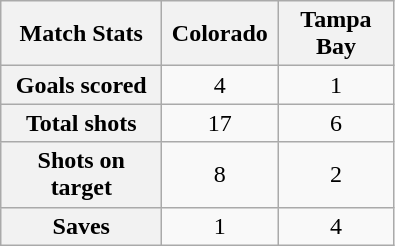<table class="wikitable plainrowheaders" style="text-align:center">
<tr>
<th scope=col width=100>Match Stats</th>
<th scope=col width=70>Colorado</th>
<th scope=col width=70>Tampa Bay</th>
</tr>
<tr>
<th scope=row>Goals scored</th>
<td>4</td>
<td>1</td>
</tr>
<tr>
<th scope=row>Total shots</th>
<td>17</td>
<td>6</td>
</tr>
<tr>
<th scope=row>Shots on target</th>
<td>8</td>
<td>2</td>
</tr>
<tr>
<th scope=row>Saves</th>
<td>1</td>
<td>4</td>
</tr>
</table>
